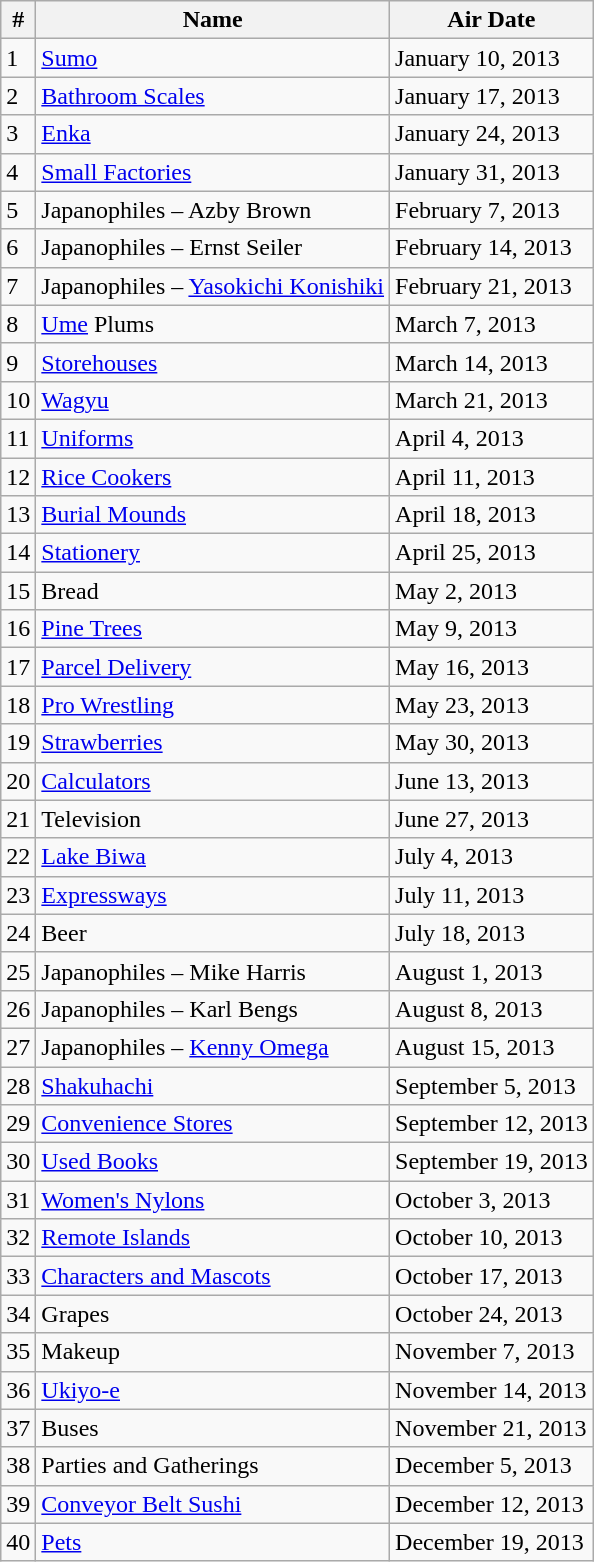<table class="wikitable sortable">
<tr>
<th>#</th>
<th>Name</th>
<th>Air Date</th>
</tr>
<tr>
<td>1</td>
<td><a href='#'>Sumo</a></td>
<td>January 10, 2013</td>
</tr>
<tr>
<td>2</td>
<td><a href='#'>Bathroom Scales</a></td>
<td>January 17, 2013</td>
</tr>
<tr>
<td>3</td>
<td><a href='#'>Enka</a></td>
<td>January 24, 2013</td>
</tr>
<tr>
<td>4</td>
<td><a href='#'>Small Factories</a></td>
<td>January 31, 2013</td>
</tr>
<tr>
<td>5</td>
<td>Japanophiles – Azby Brown</td>
<td>February 7, 2013</td>
</tr>
<tr>
<td>6</td>
<td>Japanophiles – Ernst Seiler</td>
<td>February 14, 2013</td>
</tr>
<tr>
<td>7</td>
<td>Japanophiles – <a href='#'>Yasokichi Konishiki</a></td>
<td>February 21, 2013</td>
</tr>
<tr>
<td>8</td>
<td><a href='#'>Ume</a> Plums</td>
<td>March 7, 2013</td>
</tr>
<tr>
<td>9</td>
<td><a href='#'>Storehouses</a></td>
<td>March 14, 2013</td>
</tr>
<tr>
<td>10</td>
<td><a href='#'>Wagyu</a></td>
<td>March 21, 2013</td>
</tr>
<tr>
<td>11</td>
<td><a href='#'>Uniforms</a></td>
<td>April 4, 2013</td>
</tr>
<tr>
<td>12</td>
<td><a href='#'>Rice Cookers</a></td>
<td>April 11, 2013</td>
</tr>
<tr>
<td>13</td>
<td><a href='#'>Burial Mounds</a></td>
<td>April 18, 2013</td>
</tr>
<tr>
<td>14</td>
<td><a href='#'>Stationery</a></td>
<td>April 25, 2013</td>
</tr>
<tr>
<td>15</td>
<td>Bread</td>
<td>May 2, 2013</td>
</tr>
<tr>
<td>16</td>
<td><a href='#'>Pine Trees</a></td>
<td>May 9, 2013</td>
</tr>
<tr>
<td>17</td>
<td><a href='#'>Parcel Delivery</a></td>
<td>May 16, 2013</td>
</tr>
<tr>
<td>18</td>
<td><a href='#'>Pro Wrestling</a></td>
<td>May 23, 2013</td>
</tr>
<tr>
<td>19</td>
<td><a href='#'>Strawberries</a></td>
<td>May 30, 2013</td>
</tr>
<tr>
<td>20</td>
<td><a href='#'>Calculators</a></td>
<td>June 13, 2013</td>
</tr>
<tr>
<td>21</td>
<td>Television</td>
<td>June 27, 2013</td>
</tr>
<tr>
<td>22</td>
<td><a href='#'>Lake Biwa</a></td>
<td>July 4, 2013</td>
</tr>
<tr>
<td>23</td>
<td><a href='#'>Expressways</a></td>
<td>July 11, 2013</td>
</tr>
<tr>
<td>24</td>
<td>Beer</td>
<td>July 18, 2013</td>
</tr>
<tr>
<td>25</td>
<td>Japanophiles – Mike Harris</td>
<td>August 1, 2013</td>
</tr>
<tr>
<td>26</td>
<td>Japanophiles – Karl Bengs</td>
<td>August 8, 2013</td>
</tr>
<tr>
<td>27</td>
<td>Japanophiles – <a href='#'>Kenny Omega</a></td>
<td>August 15, 2013</td>
</tr>
<tr>
<td>28</td>
<td><a href='#'>Shakuhachi</a></td>
<td>September 5, 2013</td>
</tr>
<tr>
<td>29</td>
<td><a href='#'>Convenience Stores</a></td>
<td>September 12, 2013</td>
</tr>
<tr>
<td>30</td>
<td><a href='#'>Used Books</a></td>
<td>September 19, 2013</td>
</tr>
<tr>
<td>31</td>
<td><a href='#'>Women's Nylons</a></td>
<td>October 3, 2013</td>
</tr>
<tr>
<td>32</td>
<td><a href='#'>Remote Islands</a></td>
<td>October 10, 2013</td>
</tr>
<tr>
<td>33</td>
<td><a href='#'>Characters and Mascots</a></td>
<td>October 17, 2013</td>
</tr>
<tr>
<td>34</td>
<td>Grapes</td>
<td>October 24, 2013</td>
</tr>
<tr>
<td>35</td>
<td>Makeup</td>
<td>November 7, 2013</td>
</tr>
<tr>
<td>36</td>
<td><a href='#'>Ukiyo-e</a></td>
<td>November 14, 2013</td>
</tr>
<tr>
<td>37</td>
<td>Buses</td>
<td>November 21, 2013</td>
</tr>
<tr>
<td>38</td>
<td>Parties and Gatherings</td>
<td>December 5, 2013</td>
</tr>
<tr>
<td>39</td>
<td><a href='#'>Conveyor Belt Sushi</a></td>
<td>December 12, 2013</td>
</tr>
<tr>
<td>40</td>
<td><a href='#'>Pets</a></td>
<td>December 19, 2013</td>
</tr>
</table>
